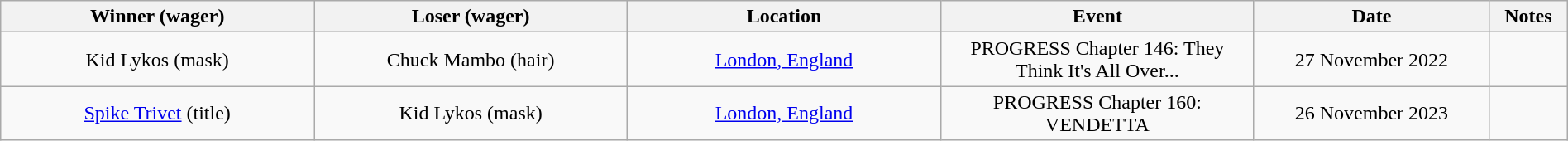<table class="wikitable sortable" width=100%  style="text-align: center">
<tr>
<th width=20% scope="col">Winner (wager)</th>
<th width=20% scope="col">Loser (wager)</th>
<th width=20% scope="col">Location</th>
<th width=20% scope="col">Event</th>
<th width=15% scope="col">Date</th>
<th class="unsortable" width=5% scope="col">Notes</th>
</tr>
<tr>
<td>Kid Lykos (mask)</td>
<td>Chuck Mambo (hair)</td>
<td><a href='#'>London, England</a></td>
<td>PROGRESS Chapter 146: They Think It's All Over...</td>
<td>27 November 2022</td>
<td></td>
</tr>
<tr>
<td><a href='#'>Spike Trivet</a> (title)</td>
<td>Kid Lykos (mask)</td>
<td><a href='#'>London, England</a></td>
<td>PROGRESS Chapter 160: VENDETTA</td>
<td>26 November 2023</td>
<td></td>
</tr>
</table>
